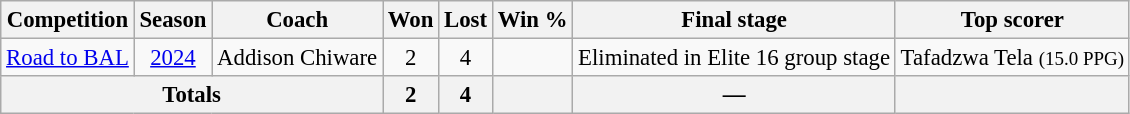<table class="wikitable" style="font-size: 95%; text-align:center;">
<tr>
<th>Competition</th>
<th>Season</th>
<th>Coach</th>
<th>Won</th>
<th>Lost</th>
<th>Win %</th>
<th>Final stage</th>
<th>Top scorer</th>
</tr>
<tr>
<td><a href='#'>Road to BAL</a></td>
<td><a href='#'>2024</a></td>
<td>Addison Chiware</td>
<td>2</td>
<td>4</td>
<td></td>
<td>Eliminated in Elite 16 group stage</td>
<td>Tafadzwa Tela <small>(15.0 PPG)</small></td>
</tr>
<tr>
<th colspan="3">Totals</th>
<th>2</th>
<th>4</th>
<th></th>
<th>—</th>
<th></th>
</tr>
</table>
